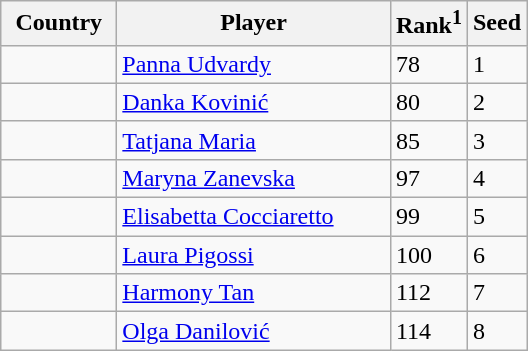<table class="sortable wikitable">
<tr>
<th width="70">Country</th>
<th width="175">Player</th>
<th>Rank<sup>1</sup></th>
<th>Seed</th>
</tr>
<tr>
<td></td>
<td><a href='#'>Panna Udvardy</a></td>
<td>78</td>
<td>1</td>
</tr>
<tr>
<td></td>
<td><a href='#'>Danka Kovinić</a></td>
<td>80</td>
<td>2</td>
</tr>
<tr>
<td></td>
<td><a href='#'>Tatjana Maria</a></td>
<td>85</td>
<td>3</td>
</tr>
<tr>
<td></td>
<td><a href='#'>Maryna Zanevska</a></td>
<td>97</td>
<td>4</td>
</tr>
<tr>
<td></td>
<td><a href='#'>Elisabetta Cocciaretto</a></td>
<td>99</td>
<td>5</td>
</tr>
<tr>
<td></td>
<td><a href='#'>Laura Pigossi</a></td>
<td>100</td>
<td>6</td>
</tr>
<tr>
<td></td>
<td><a href='#'>Harmony Tan</a></td>
<td>112</td>
<td>7</td>
</tr>
<tr>
<td></td>
<td><a href='#'>Olga Danilović</a></td>
<td>114</td>
<td>8</td>
</tr>
</table>
